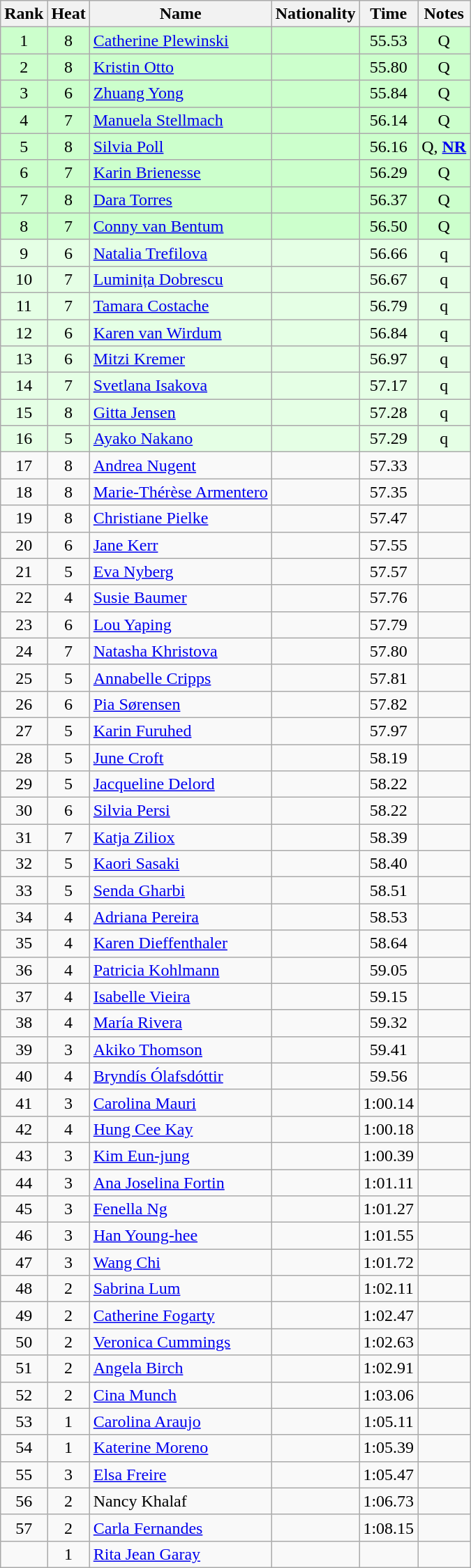<table class="wikitable sortable" style="text-align:center">
<tr>
<th>Rank</th>
<th>Heat</th>
<th>Name</th>
<th>Nationality</th>
<th>Time</th>
<th>Notes</th>
</tr>
<tr bgcolor=#cfc>
<td>1</td>
<td>8</td>
<td align=left><a href='#'>Catherine Plewinski</a></td>
<td align=left></td>
<td>55.53</td>
<td>Q</td>
</tr>
<tr bgcolor=#cfc>
<td>2</td>
<td>8</td>
<td align=left><a href='#'>Kristin Otto</a></td>
<td align=left></td>
<td>55.80</td>
<td>Q</td>
</tr>
<tr bgcolor=#cfc>
<td>3</td>
<td>6</td>
<td align=left><a href='#'>Zhuang Yong</a></td>
<td align=left></td>
<td>55.84</td>
<td>Q</td>
</tr>
<tr bgcolor=#cfc>
<td>4</td>
<td>7</td>
<td align=left><a href='#'>Manuela Stellmach</a></td>
<td align=left></td>
<td>56.14</td>
<td>Q</td>
</tr>
<tr bgcolor=#cfc>
<td>5</td>
<td>8</td>
<td align=left><a href='#'>Silvia Poll</a></td>
<td align=left></td>
<td>56.16</td>
<td>Q, <strong><a href='#'>NR</a></strong></td>
</tr>
<tr bgcolor=#cfc>
<td>6</td>
<td>7</td>
<td align=left><a href='#'>Karin Brienesse</a></td>
<td align=left></td>
<td>56.29</td>
<td>Q</td>
</tr>
<tr bgcolor=#cfc>
<td>7</td>
<td>8</td>
<td align=left><a href='#'>Dara Torres</a></td>
<td align=left></td>
<td>56.37</td>
<td>Q</td>
</tr>
<tr bgcolor=#cfc>
<td>8</td>
<td>7</td>
<td align=left><a href='#'>Conny van Bentum</a></td>
<td align=left></td>
<td>56.50</td>
<td>Q</td>
</tr>
<tr bgcolor=e5ffe5>
<td>9</td>
<td>6</td>
<td align=left><a href='#'>Natalia Trefilova</a></td>
<td align=left></td>
<td>56.66</td>
<td>q</td>
</tr>
<tr bgcolor=e5ffe5>
<td>10</td>
<td>7</td>
<td align=left><a href='#'>Luminița Dobrescu</a></td>
<td align=left></td>
<td>56.67</td>
<td>q</td>
</tr>
<tr bgcolor=e5ffe5>
<td>11</td>
<td>7</td>
<td align=left><a href='#'>Tamara Costache</a></td>
<td align=left></td>
<td>56.79</td>
<td>q</td>
</tr>
<tr bgcolor=e5ffe5>
<td>12</td>
<td>6</td>
<td align=left><a href='#'>Karen van Wirdum</a></td>
<td align=left></td>
<td>56.84</td>
<td>q</td>
</tr>
<tr bgcolor=e5ffe5>
<td>13</td>
<td>6</td>
<td align=left><a href='#'>Mitzi Kremer</a></td>
<td align=left></td>
<td>56.97</td>
<td>q</td>
</tr>
<tr bgcolor=e5ffe5>
<td>14</td>
<td>7</td>
<td align=left><a href='#'>Svetlana Isakova</a></td>
<td align=left></td>
<td>57.17</td>
<td>q</td>
</tr>
<tr bgcolor=e5ffe5>
<td>15</td>
<td>8</td>
<td align=left><a href='#'>Gitta Jensen</a></td>
<td align=left></td>
<td>57.28</td>
<td>q</td>
</tr>
<tr bgcolor=e5ffe5>
<td>16</td>
<td>5</td>
<td align=left><a href='#'>Ayako Nakano</a></td>
<td align=left></td>
<td>57.29</td>
<td>q</td>
</tr>
<tr>
<td>17</td>
<td>8</td>
<td align=left><a href='#'>Andrea Nugent</a></td>
<td align=left></td>
<td>57.33</td>
<td></td>
</tr>
<tr>
<td>18</td>
<td>8</td>
<td align=left><a href='#'>Marie-Thérèse Armentero</a></td>
<td align=left></td>
<td>57.35</td>
<td></td>
</tr>
<tr>
<td>19</td>
<td>8</td>
<td align=left><a href='#'>Christiane Pielke</a></td>
<td align=left></td>
<td>57.47</td>
<td></td>
</tr>
<tr>
<td>20</td>
<td>6</td>
<td align=left><a href='#'>Jane Kerr</a></td>
<td align=left></td>
<td>57.55</td>
<td></td>
</tr>
<tr>
<td>21</td>
<td>5</td>
<td align=left><a href='#'>Eva Nyberg</a></td>
<td align=left></td>
<td>57.57</td>
<td></td>
</tr>
<tr>
<td>22</td>
<td>4</td>
<td align=left><a href='#'>Susie Baumer</a></td>
<td align=left></td>
<td>57.76</td>
<td></td>
</tr>
<tr>
<td>23</td>
<td>6</td>
<td align=left><a href='#'>Lou Yaping</a></td>
<td align=left></td>
<td>57.79</td>
<td></td>
</tr>
<tr>
<td>24</td>
<td>7</td>
<td align=left><a href='#'>Natasha Khristova</a></td>
<td align=left></td>
<td>57.80</td>
<td></td>
</tr>
<tr>
<td>25</td>
<td>5</td>
<td align=left><a href='#'>Annabelle Cripps</a></td>
<td align=left></td>
<td>57.81</td>
<td></td>
</tr>
<tr>
<td>26</td>
<td>6</td>
<td align=left><a href='#'>Pia Sørensen</a></td>
<td align=left></td>
<td>57.82</td>
<td></td>
</tr>
<tr>
<td>27</td>
<td>5</td>
<td align=left><a href='#'>Karin Furuhed</a></td>
<td align=left></td>
<td>57.97</td>
<td></td>
</tr>
<tr>
<td>28</td>
<td>5</td>
<td align=left><a href='#'>June Croft</a></td>
<td align=left></td>
<td>58.19</td>
<td></td>
</tr>
<tr>
<td>29</td>
<td>5</td>
<td align=left><a href='#'>Jacqueline Delord</a></td>
<td align=left></td>
<td>58.22</td>
<td></td>
</tr>
<tr>
<td>30</td>
<td>6</td>
<td align=left><a href='#'>Silvia Persi</a></td>
<td align=left></td>
<td>58.22</td>
<td></td>
</tr>
<tr>
<td>31</td>
<td>7</td>
<td align=left><a href='#'>Katja Ziliox</a></td>
<td align=left></td>
<td>58.39</td>
<td></td>
</tr>
<tr>
<td>32</td>
<td>5</td>
<td align=left><a href='#'>Kaori Sasaki</a></td>
<td align=left></td>
<td>58.40</td>
<td></td>
</tr>
<tr>
<td>33</td>
<td>5</td>
<td align=left><a href='#'>Senda Gharbi</a></td>
<td align=left></td>
<td>58.51</td>
<td></td>
</tr>
<tr>
<td>34</td>
<td>4</td>
<td align=left><a href='#'>Adriana Pereira</a></td>
<td align=left></td>
<td>58.53</td>
<td></td>
</tr>
<tr>
<td>35</td>
<td>4</td>
<td align=left><a href='#'>Karen Dieffenthaler</a></td>
<td align=left></td>
<td>58.64</td>
<td></td>
</tr>
<tr>
<td>36</td>
<td>4</td>
<td align=left><a href='#'>Patricia Kohlmann</a></td>
<td align=left></td>
<td>59.05</td>
<td></td>
</tr>
<tr>
<td>37</td>
<td>4</td>
<td align=left><a href='#'>Isabelle Vieira</a></td>
<td align=left></td>
<td>59.15</td>
<td></td>
</tr>
<tr>
<td>38</td>
<td>4</td>
<td align=left><a href='#'>María Rivera</a></td>
<td align=left></td>
<td>59.32</td>
<td></td>
</tr>
<tr>
<td>39</td>
<td>3</td>
<td align=left><a href='#'>Akiko Thomson</a></td>
<td align=left></td>
<td>59.41</td>
<td></td>
</tr>
<tr>
<td>40</td>
<td>4</td>
<td align=left><a href='#'>Bryndís Ólafsdóttir</a></td>
<td align=left></td>
<td>59.56</td>
<td></td>
</tr>
<tr>
<td>41</td>
<td>3</td>
<td align=left><a href='#'>Carolina Mauri</a></td>
<td align=left></td>
<td>1:00.14</td>
<td></td>
</tr>
<tr>
<td>42</td>
<td>4</td>
<td align=left><a href='#'>Hung Cee Kay</a></td>
<td align=left></td>
<td>1:00.18</td>
<td></td>
</tr>
<tr>
<td>43</td>
<td>3</td>
<td align=left><a href='#'>Kim Eun-jung</a></td>
<td align=left></td>
<td>1:00.39</td>
<td></td>
</tr>
<tr>
<td>44</td>
<td>3</td>
<td align=left><a href='#'>Ana Joselina Fortin</a></td>
<td align=left></td>
<td>1:01.11</td>
<td></td>
</tr>
<tr>
<td>45</td>
<td>3</td>
<td align=left><a href='#'>Fenella Ng</a></td>
<td align=left></td>
<td>1:01.27</td>
<td></td>
</tr>
<tr>
<td>46</td>
<td>3</td>
<td align=left><a href='#'>Han Young-hee</a></td>
<td align=left></td>
<td>1:01.55</td>
<td></td>
</tr>
<tr>
<td>47</td>
<td>3</td>
<td align=left><a href='#'>Wang Chi</a></td>
<td align=left></td>
<td>1:01.72</td>
<td></td>
</tr>
<tr>
<td>48</td>
<td>2</td>
<td align=left><a href='#'>Sabrina Lum</a></td>
<td align=left></td>
<td>1:02.11</td>
<td></td>
</tr>
<tr>
<td>49</td>
<td>2</td>
<td align=left><a href='#'>Catherine Fogarty</a></td>
<td align=left></td>
<td>1:02.47</td>
<td></td>
</tr>
<tr>
<td>50</td>
<td>2</td>
<td align=left><a href='#'>Veronica Cummings</a></td>
<td align=left></td>
<td>1:02.63</td>
<td></td>
</tr>
<tr>
<td>51</td>
<td>2</td>
<td align=left><a href='#'>Angela Birch</a></td>
<td align=left></td>
<td>1:02.91</td>
<td></td>
</tr>
<tr>
<td>52</td>
<td>2</td>
<td align=left><a href='#'>Cina Munch</a></td>
<td align=left></td>
<td>1:03.06</td>
<td></td>
</tr>
<tr>
<td>53</td>
<td>1</td>
<td align=left><a href='#'>Carolina Araujo</a></td>
<td align=left></td>
<td>1:05.11</td>
<td></td>
</tr>
<tr>
<td>54</td>
<td>1</td>
<td align=left><a href='#'>Katerine Moreno</a></td>
<td align=left></td>
<td>1:05.39</td>
<td></td>
</tr>
<tr>
<td>55</td>
<td>3</td>
<td align=left><a href='#'>Elsa Freire</a></td>
<td align=left></td>
<td>1:05.47</td>
<td></td>
</tr>
<tr>
<td>56</td>
<td>2</td>
<td align=left>Nancy Khalaf</td>
<td align=left></td>
<td>1:06.73</td>
<td></td>
</tr>
<tr>
<td>57</td>
<td>2</td>
<td align=left><a href='#'>Carla Fernandes</a></td>
<td align=left></td>
<td>1:08.15</td>
<td></td>
</tr>
<tr>
<td></td>
<td>1</td>
<td align=left><a href='#'>Rita Jean Garay</a></td>
<td align=left></td>
<td></td>
<td></td>
</tr>
</table>
